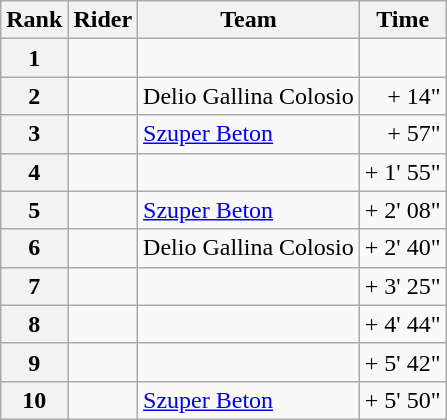<table class="wikitable">
<tr>
<th scope="col">Rank</th>
<th scope="col">Rider</th>
<th scope="col">Team</th>
<th scope="col">Time</th>
</tr>
<tr>
<th scope="row">1</th>
<td> </td>
<td></td>
<td></td>
</tr>
<tr>
<th scope="row">2</th>
<td></td>
<td>Delio Gallina Colosio</td>
<td style="text-align:right;">+ 14"</td>
</tr>
<tr>
<th scope="row">3</th>
<td></td>
<td><a href='#'>Szuper Beton</a></td>
<td style="text-align:right;">+ 57"</td>
</tr>
<tr>
<th scope="row">4</th>
<td></td>
<td></td>
<td style="text-align:right;">+ 1' 55"</td>
</tr>
<tr>
<th scope="row">5</th>
<td></td>
<td><a href='#'>Szuper Beton</a></td>
<td style="text-align:right;">+ 2' 08"</td>
</tr>
<tr>
<th scope="row">6</th>
<td></td>
<td>Delio Gallina Colosio</td>
<td style="text-align:right;">+ 2' 40"</td>
</tr>
<tr>
<th scope="row">7</th>
<td></td>
<td></td>
<td style="text-align:right;">+ 3' 25"</td>
</tr>
<tr>
<th scope="row">8</th>
<td></td>
<td></td>
<td style="text-align:right;">+ 4' 44"</td>
</tr>
<tr>
<th scope="row">9</th>
<td></td>
<td></td>
<td style="text-align:right;">+ 5' 42"</td>
</tr>
<tr>
<th scope="row">10</th>
<td></td>
<td><a href='#'>Szuper Beton</a></td>
<td style="text-align:right;">+ 5' 50"</td>
</tr>
</table>
